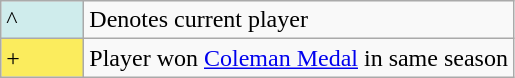<table class="wikitable">
<tr>
<td style="background-color:#CFECEC; width:3em">^</td>
<td>Denotes current player</td>
</tr>
<tr>
<td style="background-color:#FBEC5D; width:3em">+</td>
<td>Player won <a href='#'>Coleman Medal</a> in same season</td>
</tr>
</table>
